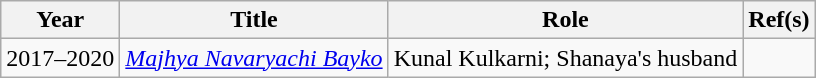<table class="wikitable">
<tr>
<th>Year</th>
<th>Title</th>
<th>Role</th>
<th>Ref(s)</th>
</tr>
<tr>
<td>2017–2020</td>
<td><em><a href='#'>Majhya Navaryachi Bayko</a></em></td>
<td>Kunal Kulkarni; Shanaya's husband</td>
<td></td>
</tr>
</table>
